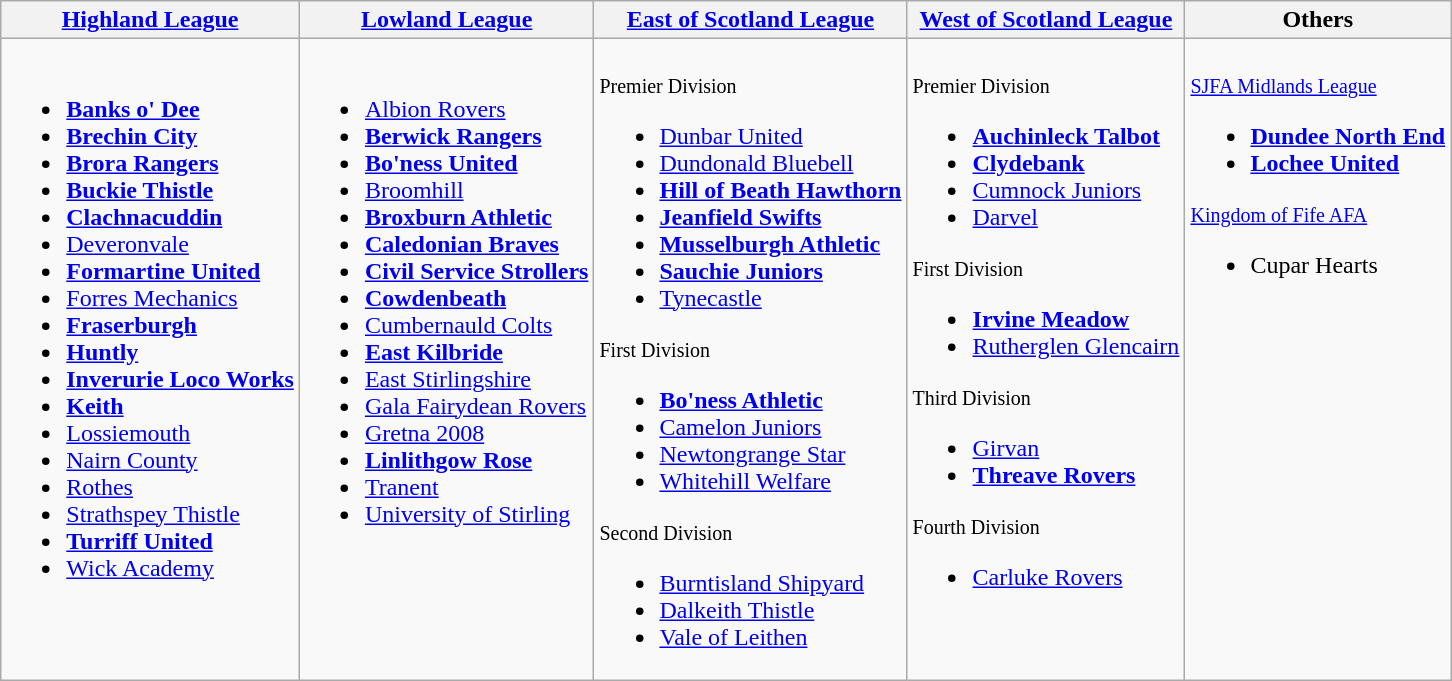<table class="wikitable" style="text-align:left">
<tr>
<th><a href='#'>Highland League</a></th>
<th><a href='#'>Lowland League</a></th>
<th><a href='#'>East of Scotland League</a></th>
<th><a href='#'>West of Scotland League</a></th>
<th>Others</th>
</tr>
<tr>
<td valign=top><br><ul><li><strong><a href='#'>Banks o' Dee</a></strong></li><li><strong><a href='#'>Brechin City</a></strong></li><li><strong><a href='#'>Brora Rangers</a></strong></li><li><strong><a href='#'>Buckie Thistle</a></strong></li><li><strong><a href='#'>Clachnacuddin</a></strong></li><li><a href='#'>Deveronvale</a></li><li><strong><a href='#'>Formartine United</a></strong></li><li><a href='#'>Forres Mechanics</a></li><li><strong><a href='#'>Fraserburgh</a></strong></li><li><strong><a href='#'>Huntly</a></strong></li><li><strong><a href='#'>Inverurie Loco Works</a></strong></li><li><strong><a href='#'>Keith</a></strong></li><li><a href='#'>Lossiemouth</a></li><li><a href='#'>Nairn County</a></li><li><a href='#'>Rothes</a></li><li><a href='#'>Strathspey Thistle</a></li><li><strong><a href='#'>Turriff United</a></strong></li><li><a href='#'>Wick Academy</a></li></ul></td>
<td valign=top><br><ul><li><a href='#'>Albion Rovers</a></li><li><strong><a href='#'>Berwick Rangers</a></strong></li><li><strong><a href='#'>Bo'ness United</a></strong></li><li><a href='#'>Broomhill</a></li><li><strong><a href='#'>Broxburn Athletic</a></strong></li><li><strong><a href='#'>Caledonian Braves</a></strong></li><li><strong><a href='#'>Civil Service Strollers</a></strong></li><li><strong><a href='#'>Cowdenbeath</a></strong></li><li><a href='#'>Cumbernauld Colts</a></li><li><strong><a href='#'>East Kilbride</a></strong></li><li><a href='#'>East Stirlingshire</a></li><li><a href='#'>Gala Fairydean Rovers</a></li><li><a href='#'>Gretna 2008</a></li><li><strong><a href='#'>Linlithgow Rose</a></strong></li><li><a href='#'>Tranent</a></li><li><a href='#'>University of Stirling</a></li></ul></td>
<td valign=top><br><small>Premier Division</small><ul><li><a href='#'>Dunbar United</a></li><li><a href='#'>Dundonald Bluebell</a></li><li><strong><a href='#'>Hill of Beath Hawthorn</a></strong></li><li><strong><a href='#'>Jeanfield Swifts</a></strong></li><li><strong><a href='#'>Musselburgh Athletic</a></strong></li><li><strong><a href='#'>Sauchie Juniors</a></strong></li><li><a href='#'>Tynecastle</a></li></ul><small>First Division</small><ul><li><strong><a href='#'>Bo'ness Athletic</a></strong></li><li><a href='#'>Camelon Juniors</a></li><li><a href='#'>Newtongrange Star</a></li><li><a href='#'>Whitehill Welfare</a></li></ul><small>Second Division</small><ul><li><a href='#'>Burntisland Shipyard</a></li><li><a href='#'>Dalkeith Thistle</a></li><li><a href='#'>Vale of Leithen</a></li></ul></td>
<td valign=top><br><small>Premier Division</small><ul><li><strong><a href='#'>Auchinleck Talbot</a></strong></li><li><strong><a href='#'>Clydebank</a></strong></li><li><a href='#'>Cumnock Juniors</a></li><li><a href='#'>Darvel</a></li></ul><small>First Division</small><ul><li><strong><a href='#'>Irvine Meadow</a></strong></li><li><a href='#'>Rutherglen Glencairn</a></li></ul><small>Third Division</small><ul><li><a href='#'>Girvan</a></li><li><strong><a href='#'>Threave Rovers</a></strong></li></ul><small>Fourth Division</small><ul><li><a href='#'>Carluke Rovers</a></li></ul></td>
<td valign=top><br><small><a href='#'>SJFA Midlands League</a></small><ul><li><strong><a href='#'>Dundee North End</a></strong></li><li><strong><a href='#'>Lochee United</a></strong></li></ul><small><a href='#'>Kingdom of Fife AFA</a></small><ul><li>Cupar Hearts</li></ul></td>
</tr>
</table>
